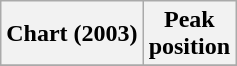<table class="wikitable sortable plainrowheaders">
<tr>
<th scope="col">Chart (2003)</th>
<th scope="col">Peak<br>position</th>
</tr>
<tr>
</tr>
</table>
